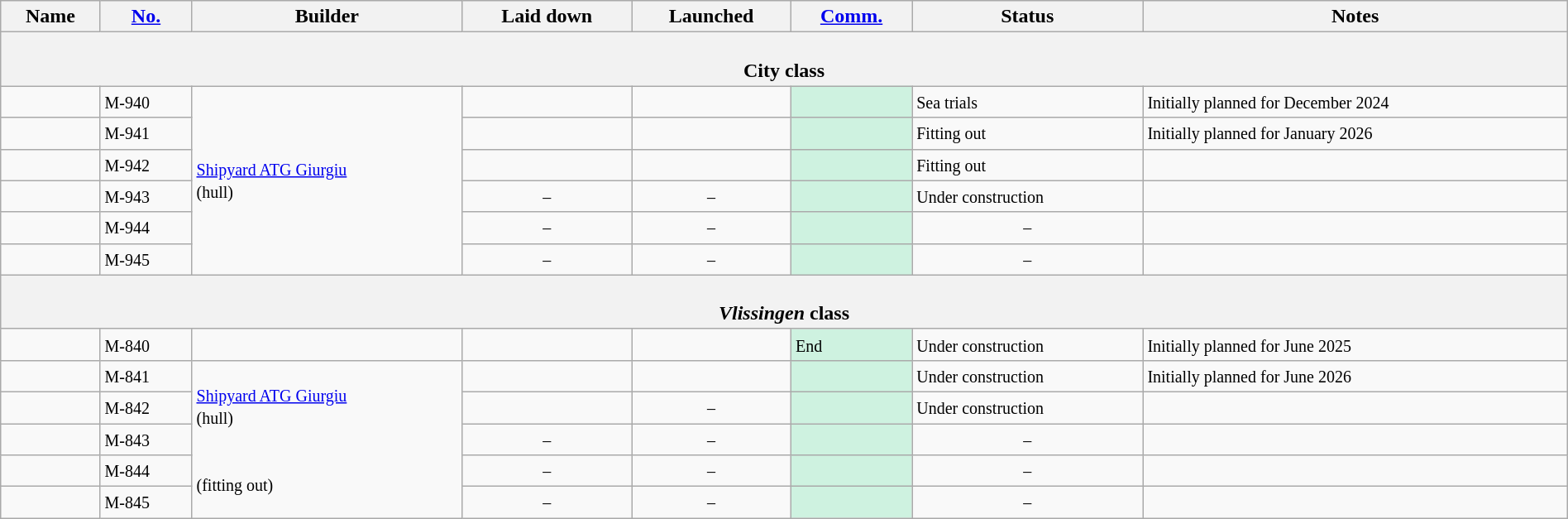<table class="sortable wikitable" border="1" style="width:100%;">
<tr>
<th>Name</th>
<th><a href='#'>No.</a></th>
<th>Builder</th>
<th>Laid down</th>
<th>Launched</th>
<th><a href='#'>Comm.</a></th>
<th>Status</th>
<th>Notes</th>
</tr>
<tr>
<th colspan="8"><br>City class</th>
</tr>
<tr>
<td></td>
<td><small>M-940</small></td>
<td rowspan="6"><a href='#'><small>Shipyard ATG Giurgiu</small></a><small><br>(hull)</small><br><small></small></td>
<td><small></small></td>
<td style="text-align: center"><small></small></td>
<td style="background: #CEF2E0"><small></small></td>
<td><small>Sea trials</small></td>
<td><small>Initially planned for December 2024</small></td>
</tr>
<tr>
<td></td>
<td><small>M-941</small></td>
<td><small></small></td>
<td style="text-align: center"><small></small></td>
<td style="background: #CEF2E0"><small></small></td>
<td><small>Fitting out</small></td>
<td><small>Initially planned for January 2026</small></td>
</tr>
<tr>
<td></td>
<td><small>M-942</small></td>
<td><small></small></td>
<td style="text-align: center"><small></small></td>
<td style="background: #CEF2E0"><small></small></td>
<td><small>Fitting out</small></td>
<td></td>
</tr>
<tr>
<td></td>
<td><small>M-943</small></td>
<td style="text-align: center"><small>–</small></td>
<td style="text-align: center"><small>–</small></td>
<td style="background: #CEF2E0"><small></small></td>
<td><small>Under construction</small></td>
<td></td>
</tr>
<tr>
<td></td>
<td><small>M-944</small></td>
<td style="text-align: center"><small>–</small></td>
<td style="text-align: center"><small>–</small></td>
<td style="background: #CEF2E0"><small></small></td>
<td style="text-align: center"><small>–</small></td>
<td></td>
</tr>
<tr>
<td></td>
<td><small>M-945</small></td>
<td style="text-align: center"><small>–</small></td>
<td style="text-align: center"><small>–</small></td>
<td style="background: #CEF2E0"><small></small></td>
<td style="text-align: center"><small>–</small></td>
<td></td>
</tr>
<tr>
<th colspan="8"><br><em>Vlissingen</em> class</th>
</tr>
<tr>
<td></td>
<td><small>M-840</small></td>
<td><small></small></td>
<td><small></small></td>
<td style="text-align: center"><small></small></td>
<td style="background: #CEF2E0"><small>End </small></td>
<td><small>Under construction</small></td>
<td><small>Initially planned for June 2025</small></td>
</tr>
<tr>
<td></td>
<td><small>M-841</small></td>
<td rowspan="5"><a href='#'><small>Shipyard ATG Giurgiu</small></a><small><br>(hull)</small><br><small></small><br><small> <br>(fitting out)</small></td>
<td><small></small></td>
<td style="text-align: center"><small></small></td>
<td style="background: #CEF2E0"><small></small></td>
<td><small>Under construction</small></td>
<td><small>Initially planned for June 2026</small></td>
</tr>
<tr>
<td></td>
<td><small>M-842</small></td>
<td><small></small></td>
<td style="text-align: center"><small>–</small></td>
<td style="background: #CEF2E0"><small></small></td>
<td><small>Under construction</small></td>
<td></td>
</tr>
<tr>
<td></td>
<td><small>M-843</small></td>
<td style="text-align: center"><small>–</small></td>
<td style="text-align: center"><small>–</small></td>
<td style="background: #CEF2E0"><small></small></td>
<td style="text-align: center"><small>–</small></td>
<td></td>
</tr>
<tr>
<td></td>
<td><small>M-844</small></td>
<td style="text-align: center"><small>–</small></td>
<td style="text-align: center"><small>–</small></td>
<td style="background: #CEF2E0"><small></small></td>
<td style="text-align: center"><small>–</small></td>
<td></td>
</tr>
<tr>
<td></td>
<td><small>M-845</small></td>
<td style="text-align: center"><small>–</small></td>
<td style="text-align: center"><small>–</small></td>
<td style="background: #CEF2E0"><small></small></td>
<td style="text-align: center"><small>–</small></td>
<td></td>
</tr>
</table>
